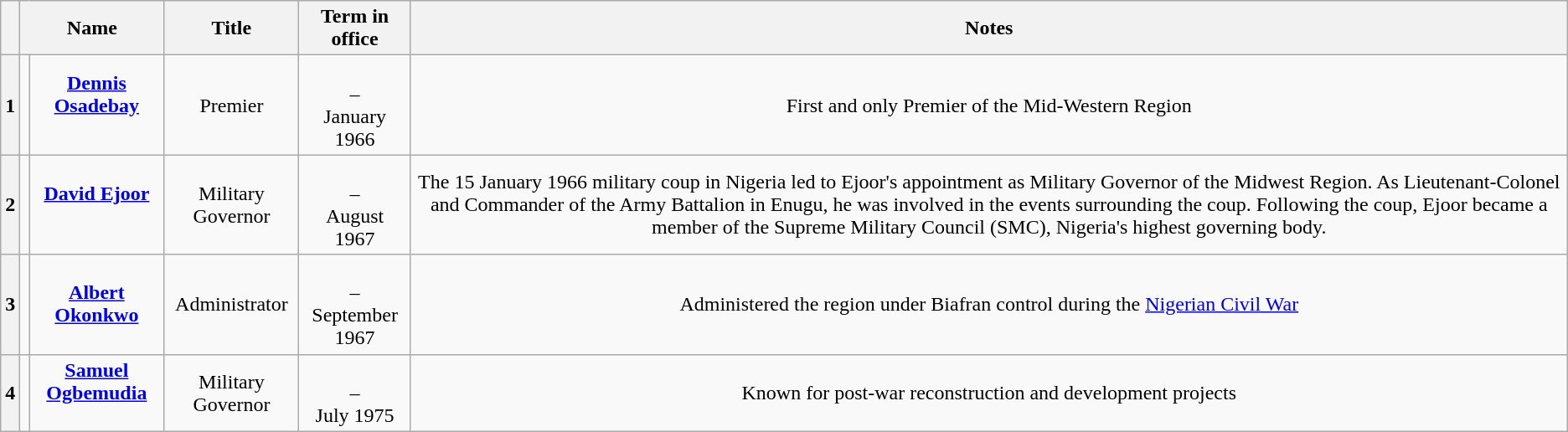<table class="wikitable sortable" style="text-align:center;">
<tr>
<th scope="col" data-sort-type="number"></th>
<th scope="colgroup" colspan="2">Name</th>
<th scope="col">Title</th>
<th scope="col">Term in office</th>
<th scope="col" class="unsortable">Notes</th>
</tr>
<tr ">
<th scope="row">1</th>
<td data-sort-value="Osadebay, Dennis"></td>
<td><strong><a href='#'>Dennis Osadebay</a></strong><br><br></td>
<td>Premier</td>
<td><br>–<br>January 1966</td>
<td>First and only Premier of the Mid-Western Region</td>
</tr>
<tr ">
<th scope="row">2</th>
<td data-sort-value="Ejoor, David Akpode"></td>
<td><strong><a href='#'>David Ejoor</a></strong><br><br></td>
<td>Military Governor</td>
<td><br>–<br>August 1967</td>
<td>The 15 January 1966 military coup in Nigeria led to Ejoor's appointment as Military Governor of the Midwest Region. As Lieutenant-Colonel and Commander of the Army Battalion in Enugu, he was involved in the events surrounding the coup. Following the coup, Ejoor became a member of the Supreme Military Council (SMC), Nigeria's highest governing body.</td>
</tr>
<tr ">
<th scope="row">3</th>
<td data-sort-value="Okonkwo, Albert"></td>
<td><strong><a href='#'>Albert Okonkwo</a></strong></td>
<td>Administrator</td>
<td><br>–<br>September 1967</td>
<td>Administered the region under Biafran control during the <a href='#'>Nigerian Civil War</a></td>
</tr>
<tr ">
<th scope="row">4</th>
<td data-sort-value="Ogbemudia, Samuel Osaigbovo"></td>
<td><strong><a href='#'>Samuel Ogbemudia</a></strong><br><br></td>
<td>Military Governor</td>
<td><br>–<br>July 1975</td>
<td>Known for post-war reconstruction and development projects</td>
</tr>
</table>
